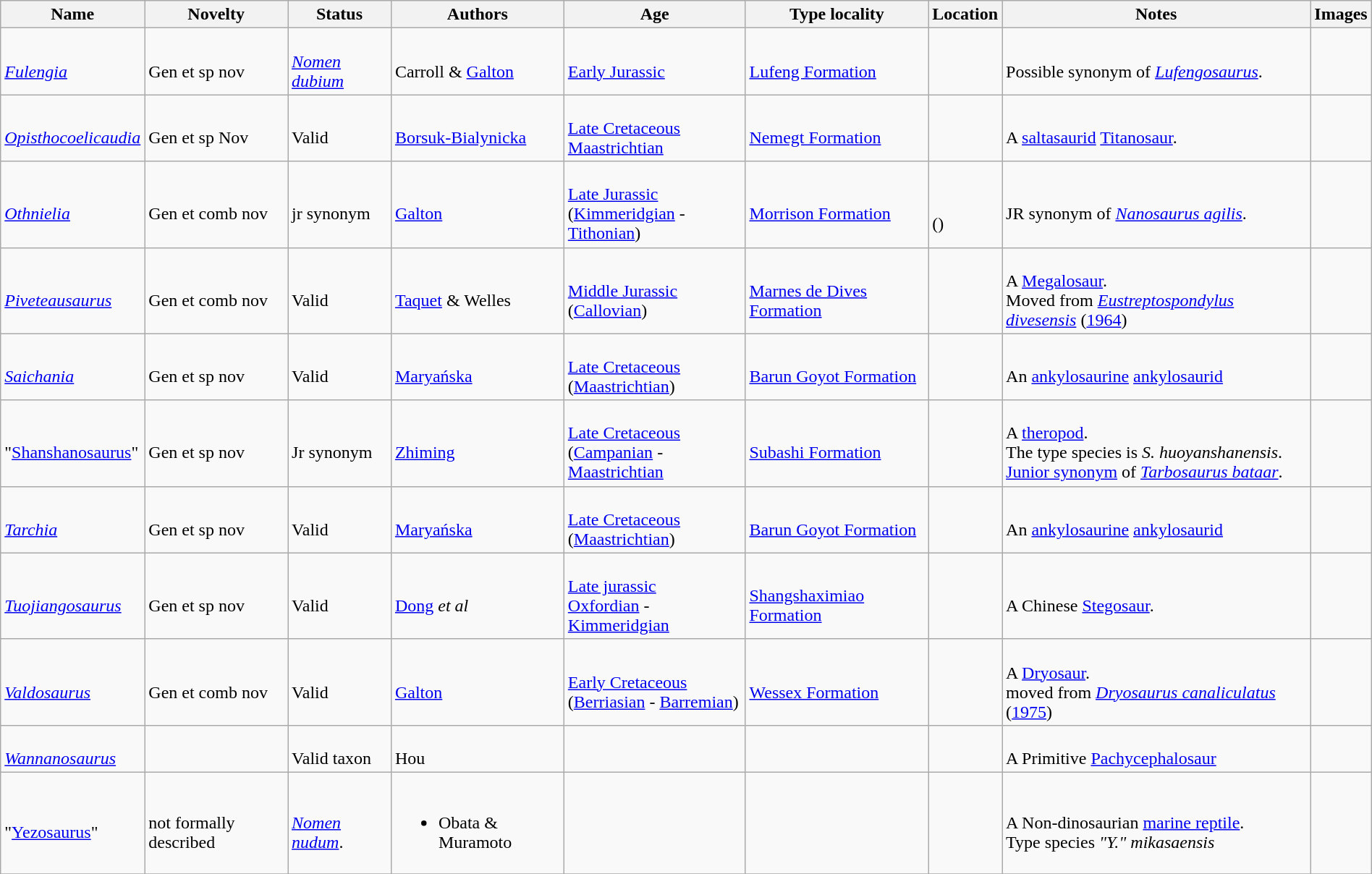<table class="wikitable sortable" align="center" width="100%">
<tr>
<th>Name</th>
<th>Novelty</th>
<th>Status</th>
<th>Authors</th>
<th>Age</th>
<th>Type locality</th>
<th>Location</th>
<th>Notes</th>
<th>Images</th>
</tr>
<tr>
<td><br><em><a href='#'>Fulengia</a></em></td>
<td><br>Gen et sp nov</td>
<td><br><em><a href='#'>Nomen dubium</a></em></td>
<td><br>Carroll & <a href='#'>Galton</a></td>
<td><br><a href='#'>Early Jurassic</a></td>
<td><br><a href='#'>Lufeng Formation</a></td>
<td><br></td>
<td><br>Possible synonym of <em><a href='#'>Lufengosaurus</a></em>.</td>
<td></td>
</tr>
<tr>
<td><br><em><a href='#'>Opisthocoelicaudia</a></em></td>
<td><br>Gen et sp Nov</td>
<td><br>Valid</td>
<td><br><a href='#'>Borsuk-Bialynicka</a></td>
<td><br><a href='#'>Late Cretaceous</a><br><a href='#'>Maastrichtian</a></td>
<td><br><a href='#'>Nemegt Formation</a></td>
<td><br></td>
<td><br>A <a href='#'>saltasaurid</a> <a href='#'>Titanosaur</a>.</td>
<td><br></td>
</tr>
<tr>
<td><br><em><a href='#'>Othnielia</a></em></td>
<td><br>Gen et comb nov</td>
<td><br>jr synonym</td>
<td><br><a href='#'>Galton</a></td>
<td><br><a href='#'>Late Jurassic</a><br> (<a href='#'>Kimmeridgian</a> - <a href='#'>Tithonian</a>)</td>
<td><br><a href='#'>Morrison Formation</a></td>
<td><br><br> ()</td>
<td><br>JR synonym of <em><a href='#'>Nanosaurus agilis</a></em>.</td>
<td><br></td>
</tr>
<tr>
<td><br><em><a href='#'>Piveteausaurus</a></em></td>
<td><br>Gen et comb nov</td>
<td><br>Valid</td>
<td><br><a href='#'>Taquet</a> & Welles</td>
<td><br><a href='#'>Middle Jurassic</a> (<a href='#'>Callovian</a>)</td>
<td><br><a href='#'>Marnes de Dives Formation</a></td>
<td><br></td>
<td><br>A <a href='#'>Megalosaur</a>.<br> Moved from <em><a href='#'>Eustreptospondylus divesensis</a></em> (<a href='#'>1964</a>)</td>
<td><br></td>
</tr>
<tr>
<td><br><em><a href='#'>Saichania</a></em></td>
<td><br>Gen et sp nov</td>
<td><br>Valid</td>
<td><br><a href='#'>Maryańska</a></td>
<td><br><a href='#'>Late Cretaceous</a><br>(<a href='#'>Maastrichtian</a>)</td>
<td><br><a href='#'>Barun Goyot Formation</a></td>
<td><br></td>
<td><br>An <a href='#'>ankylosaurine</a> <a href='#'>ankylosaurid</a></td>
<td><br></td>
</tr>
<tr>
<td><br>"<a href='#'>Shanshanosaurus</a>"</td>
<td><br>Gen et sp nov</td>
<td><br>Jr synonym</td>
<td><br><a href='#'>Zhiming</a></td>
<td><br><a href='#'>Late Cretaceous</a><br>(<a href='#'>Campanian</a> - <a href='#'>Maastrichtian</a></td>
<td><br><a href='#'>Subashi Formation</a></td>
<td><br></td>
<td><br>A <a href='#'>theropod</a>.<br>The type species is <em>S. huoyanshanensis</em>.<br><a href='#'>Junior synonym</a> of <em><a href='#'>Tarbosaurus bataar</a></em>.</td>
<td><br></td>
</tr>
<tr>
<td><br><em><a href='#'>Tarchia</a></em></td>
<td><br>Gen et sp nov</td>
<td><br>Valid</td>
<td><br><a href='#'>Maryańska</a></td>
<td><br><a href='#'>Late Cretaceous</a><br>(<a href='#'>Maastrichtian</a>)</td>
<td><br><a href='#'>Barun Goyot Formation</a></td>
<td><br></td>
<td><br>An <a href='#'>ankylosaurine</a> <a href='#'>ankylosaurid</a></td>
<td><br></td>
</tr>
<tr>
<td><br><em><a href='#'>Tuojiangosaurus</a></em></td>
<td><br>Gen et sp nov</td>
<td><br>Valid</td>
<td><br><a href='#'>Dong</a> <em>et al</em></td>
<td><br><a href='#'>Late jurassic</a><br><a href='#'>Oxfordian</a> - <a href='#'>Kimmeridgian</a></td>
<td><br><a href='#'>Shangshaximiao Formation</a></td>
<td><br></td>
<td><br>A Chinese <a href='#'>Stegosaur</a>.</td>
<td><br></td>
</tr>
<tr>
<td><br><em><a href='#'>Valdosaurus</a></em></td>
<td><br>Gen et comb nov</td>
<td><br>Valid</td>
<td><br><a href='#'>Galton</a></td>
<td><br><a href='#'>Early Cretaceous</a><br>(<a href='#'>Berriasian</a> - <a href='#'>Barremian</a>)</td>
<td><br><a href='#'>Wessex Formation</a></td>
<td><br><br></td>
<td><br>A <a href='#'>Dryosaur</a>.<br>moved from <em><a href='#'>Dryosaurus canaliculatus</a></em> (<a href='#'>1975</a>)</td>
<td><br></td>
</tr>
<tr>
<td><br><em><a href='#'>Wannanosaurus</a></em></td>
<td></td>
<td><br>Valid taxon</td>
<td><br>Hou</td>
<td></td>
<td></td>
<td><br></td>
<td><br>A Primitive <a href='#'>Pachycephalosaur</a></td>
<td><br></td>
</tr>
<tr>
<td><br>"<a href='#'>Yezosaurus</a>"</td>
<td><br>not formally described</td>
<td><br><em><a href='#'>Nomen nudum</a></em>.</td>
<td><br><ul><li>Obata & Muramoto</li></ul></td>
<td></td>
<td></td>
<td></td>
<td><br>A  Non-dinosaurian <a href='#'>marine reptile</a>.<br>Type species <em>"Y." mikasaensis</em></td>
<td><br></td>
</tr>
<tr>
</tr>
</table>
